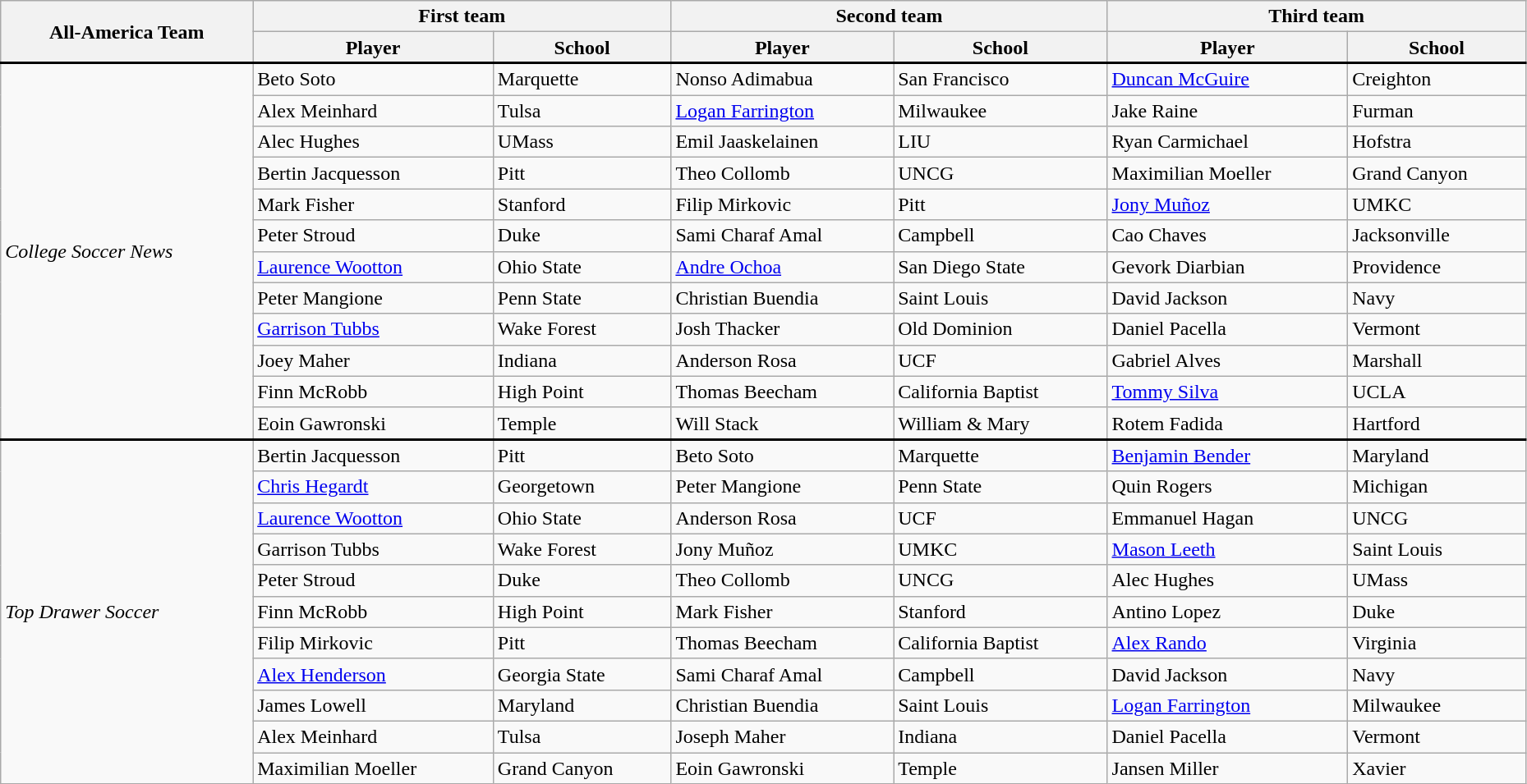<table class="wikitable" style="width:98%;">
<tr>
<th rowspan="2">All-America Team</th>
<th colspan="2">First team</th>
<th colspan="2">Second team</th>
<th colspan="2">Third team</th>
</tr>
<tr>
<th>Player</th>
<th>School</th>
<th>Player</th>
<th>School</th>
<th>Player</th>
<th>School</th>
</tr>
<tr>
</tr>
<tr style = "border-top:2px solid black;">
<td rowspan="12"><em>College Soccer News</em></td>
<td>Beto Soto</td>
<td>Marquette</td>
<td>Nonso Adimabua</td>
<td>San Francisco</td>
<td><a href='#'>Duncan McGuire</a></td>
<td>Creighton</td>
</tr>
<tr>
<td>Alex Meinhard</td>
<td>Tulsa</td>
<td><a href='#'>Logan Farrington</a></td>
<td>Milwaukee</td>
<td>Jake Raine</td>
<td>Furman</td>
</tr>
<tr>
<td>Alec Hughes</td>
<td>UMass</td>
<td>Emil Jaaskelainen</td>
<td>LIU</td>
<td>Ryan Carmichael</td>
<td>Hofstra</td>
</tr>
<tr>
<td>Bertin Jacquesson</td>
<td>Pitt</td>
<td>Theo Collomb</td>
<td>UNCG</td>
<td>Maximilian Moeller</td>
<td>Grand Canyon</td>
</tr>
<tr>
<td>Mark Fisher</td>
<td>Stanford</td>
<td>Filip Mirkovic</td>
<td>Pitt</td>
<td><a href='#'>Jony Muñoz</a></td>
<td>UMKC</td>
</tr>
<tr>
<td>Peter Stroud</td>
<td>Duke</td>
<td>Sami Charaf Amal</td>
<td>Campbell</td>
<td>Cao Chaves</td>
<td>Jacksonville</td>
</tr>
<tr>
<td><a href='#'>Laurence Wootton</a></td>
<td>Ohio State</td>
<td><a href='#'>Andre Ochoa</a></td>
<td>San Diego State</td>
<td>Gevork Diarbian</td>
<td>Providence</td>
</tr>
<tr>
<td>Peter Mangione</td>
<td>Penn State</td>
<td>Christian Buendia</td>
<td>Saint Louis</td>
<td>David Jackson</td>
<td>Navy</td>
</tr>
<tr>
<td><a href='#'>Garrison Tubbs</a></td>
<td>Wake Forest</td>
<td>Josh Thacker</td>
<td>Old Dominion</td>
<td>Daniel Pacella</td>
<td>Vermont</td>
</tr>
<tr>
<td>Joey Maher</td>
<td>Indiana</td>
<td>Anderson Rosa</td>
<td>UCF</td>
<td>Gabriel Alves</td>
<td>Marshall</td>
</tr>
<tr>
<td>Finn McRobb</td>
<td>High Point</td>
<td>Thomas Beecham</td>
<td>California Baptist</td>
<td><a href='#'>Tommy Silva</a></td>
<td>UCLA</td>
</tr>
<tr>
<td>Eoin Gawronski</td>
<td>Temple</td>
<td>Will Stack</td>
<td>William & Mary</td>
<td>Rotem Fadida</td>
<td>Hartford</td>
</tr>
<tr style="border-top:2px solid black;">
<td rowspan="11"><em>Top Drawer Soccer</em></td>
<td>Bertin Jacquesson</td>
<td>Pitt</td>
<td>Beto Soto</td>
<td>Marquette</td>
<td><a href='#'>Benjamin Bender</a></td>
<td>Maryland</td>
</tr>
<tr>
<td><a href='#'>Chris Hegardt</a></td>
<td>Georgetown</td>
<td>Peter Mangione</td>
<td>Penn State</td>
<td>Quin Rogers</td>
<td>Michigan</td>
</tr>
<tr>
<td><a href='#'>Laurence Wootton</a></td>
<td>Ohio State</td>
<td>Anderson Rosa</td>
<td>UCF</td>
<td>Emmanuel Hagan</td>
<td>UNCG</td>
</tr>
<tr>
<td>Garrison Tubbs</td>
<td>Wake Forest</td>
<td>Jony Muñoz</td>
<td>UMKC</td>
<td><a href='#'>Mason Leeth</a></td>
<td>Saint Louis</td>
</tr>
<tr>
<td>Peter Stroud</td>
<td>Duke</td>
<td>Theo Collomb</td>
<td>UNCG</td>
<td>Alec Hughes</td>
<td>UMass</td>
</tr>
<tr>
<td>Finn McRobb</td>
<td>High Point</td>
<td>Mark Fisher</td>
<td>Stanford</td>
<td>Antino Lopez</td>
<td>Duke</td>
</tr>
<tr>
<td>Filip Mirkovic</td>
<td>Pitt</td>
<td>Thomas Beecham</td>
<td>California Baptist</td>
<td><a href='#'>Alex Rando</a></td>
<td>Virginia</td>
</tr>
<tr>
<td><a href='#'>Alex Henderson</a></td>
<td>Georgia State</td>
<td>Sami Charaf Amal</td>
<td>Campbell</td>
<td>David Jackson</td>
<td>Navy</td>
</tr>
<tr>
<td>James Lowell</td>
<td>Maryland</td>
<td>Christian Buendia</td>
<td>Saint Louis</td>
<td><a href='#'>Logan Farrington</a></td>
<td>Milwaukee</td>
</tr>
<tr>
<td>Alex Meinhard</td>
<td>Tulsa</td>
<td>Joseph Maher</td>
<td>Indiana</td>
<td>Daniel Pacella</td>
<td>Vermont</td>
</tr>
<tr>
<td>Maximilian Moeller</td>
<td>Grand Canyon</td>
<td>Eoin Gawronski</td>
<td>Temple</td>
<td>Jansen Miller</td>
<td>Xavier</td>
</tr>
</table>
